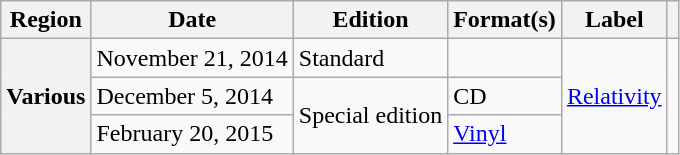<table class="wikitable plainrowheaders">
<tr>
<th scope="col">Region</th>
<th scope="col">Date</th>
<th>Edition</th>
<th scope="col">Format(s)</th>
<th scope="col">Label</th>
<th scope="col"></th>
</tr>
<tr>
<th rowspan="3" scope="row">Various</th>
<td>November 21, 2014</td>
<td>Standard</td>
<td></td>
<td rowspan="3"><a href='#'>Relativity</a></td>
<td rowspan="3" align="center"></td>
</tr>
<tr>
<td>December 5, 2014</td>
<td rowspan="2">Special edition</td>
<td>CD</td>
</tr>
<tr>
<td>February 20, 2015</td>
<td><a href='#'>Vinyl</a></td>
</tr>
</table>
